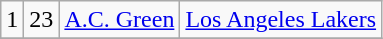<table class="wikitable">
<tr align="center" bgcolor="">
<td>1</td>
<td>23</td>
<td><a href='#'>A.C. Green</a></td>
<td><a href='#'>Los Angeles Lakers</a></td>
</tr>
<tr align="center" bgcolor="">
</tr>
</table>
